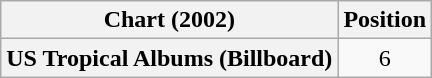<table class="wikitable plainrowheaders " style="text-align:center;">
<tr>
<th scope="col">Chart (2002)</th>
<th scope="col">Position</th>
</tr>
<tr>
<th scope="row">US Tropical Albums (Billboard)</th>
<td>6</td>
</tr>
</table>
